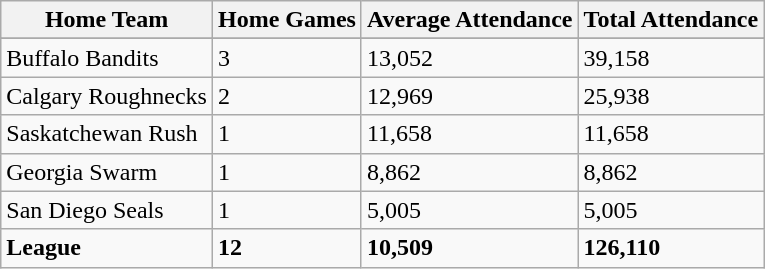<table class="wikitable sortable">
<tr>
<th>Home Team</th>
<th>Home Games</th>
<th>Average Attendance</th>
<th>Total Attendance</th>
</tr>
<tr>
</tr>
<tr>
<td>Buffalo Bandits</td>
<td>3</td>
<td>13,052</td>
<td>39,158</td>
</tr>
<tr>
<td>Calgary Roughnecks</td>
<td>2</td>
<td>12,969</td>
<td>25,938</td>
</tr>
<tr>
<td>Saskatchewan Rush</td>
<td>1</td>
<td>11,658</td>
<td>11,658</td>
</tr>
<tr>
<td>Georgia Swarm</td>
<td>1</td>
<td>8,862</td>
<td>8,862</td>
</tr>
<tr>
<td>San Diego Seals</td>
<td>1</td>
<td>5,005</td>
<td>5,005</td>
</tr>
<tr class="sortbottom">
<td><strong>League</strong></td>
<td><strong>12</strong></td>
<td><strong>10,509</strong></td>
<td><strong>126,110</strong></td>
</tr>
</table>
